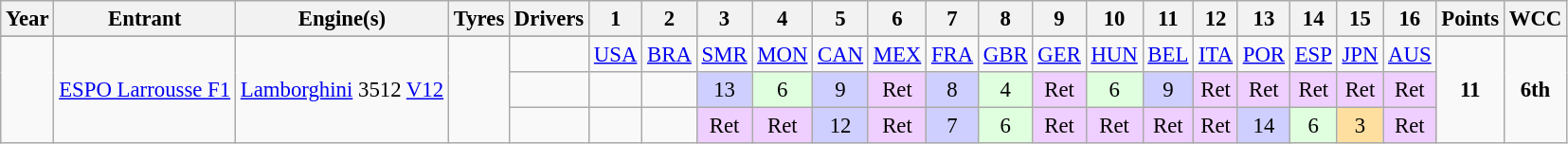<table class="wikitable" style="text-align:center; font-size:95%">
<tr>
<th>Year</th>
<th>Entrant</th>
<th>Engine(s)</th>
<th>Tyres</th>
<th>Drivers</th>
<th>1</th>
<th>2</th>
<th>3</th>
<th>4</th>
<th>5</th>
<th>6</th>
<th>7</th>
<th>8</th>
<th>9</th>
<th>10</th>
<th>11</th>
<th>12</th>
<th>13</th>
<th>14</th>
<th>15</th>
<th>16</th>
<th>Points</th>
<th>WCC</th>
</tr>
<tr>
</tr>
<tr>
<td rowspan="3"></td>
<td rowspan="3"><a href='#'>ESPO Larrousse F1</a></td>
<td rowspan="3"><a href='#'>Lamborghini</a> 3512 <a href='#'>V12</a></td>
<td rowspan="3"></td>
<td></td>
<td><a href='#'>USA</a></td>
<td><a href='#'>BRA</a></td>
<td><a href='#'>SMR</a></td>
<td><a href='#'>MON</a></td>
<td><a href='#'>CAN</a></td>
<td><a href='#'>MEX</a></td>
<td><a href='#'>FRA</a></td>
<td><a href='#'>GBR</a></td>
<td><a href='#'>GER</a></td>
<td><a href='#'>HUN</a></td>
<td><a href='#'>BEL</a></td>
<td><a href='#'>ITA</a></td>
<td><a href='#'>POR</a></td>
<td><a href='#'>ESP</a></td>
<td><a href='#'>JPN</a></td>
<td><a href='#'>AUS</a></td>
<td rowspan="3"><strong>11</strong></td>
<td rowspan="3"><strong>6th</strong></td>
</tr>
<tr>
<td></td>
<td></td>
<td></td>
<td style="background:#CFCFFF;">13</td>
<td style="background:#DFFFDF;">6</td>
<td style="background:#CFCFFF;">9</td>
<td style="background:#EFCFFF;">Ret</td>
<td style="background:#CFCFFF;">8</td>
<td style="background:#DFFFDF;">4</td>
<td style="background:#EFCFFF;">Ret</td>
<td style="background:#DFFFDF;">6</td>
<td style="background:#CFCFFF;">9</td>
<td style="background:#EFCFFF;">Ret</td>
<td style="background:#EFCFFF;">Ret</td>
<td style="background:#EFCFFF;">Ret</td>
<td style="background:#EFCFFF;">Ret</td>
<td style="background:#EFCFFF;">Ret</td>
</tr>
<tr>
<td align="left"></td>
<td></td>
<td></td>
<td style="background:#EFCFFF;">Ret</td>
<td style="background:#EFCFFF;">Ret</td>
<td style="background:#CFCFFF;">12</td>
<td style="background:#EFCFFF;">Ret</td>
<td style="background:#CFCFFF;">7</td>
<td style="background:#DFFFDF;">6</td>
<td style="background:#EFCFFF;">Ret</td>
<td style="background:#EFCFFF;">Ret</td>
<td style="background:#EFCFFF;">Ret</td>
<td style="background:#EFCFFF;">Ret</td>
<td style="background:#CFCFFF;">14</td>
<td style="background:#DFFFDF;">6</td>
<td style="background:#FFDF9F;">3</td>
<td style="background:#EFCFFF;">Ret</td>
</tr>
</table>
